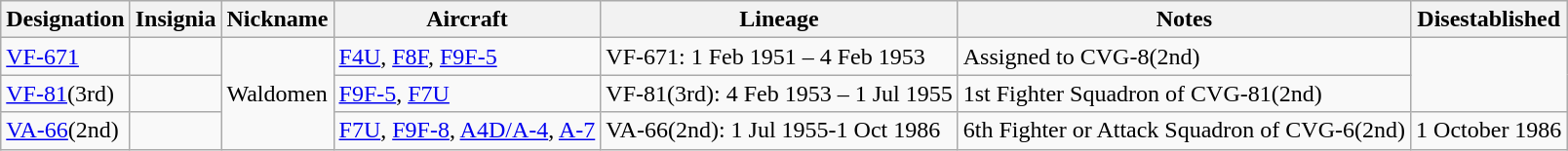<table class="wikitable">
<tr>
<th>Designation</th>
<th>Insignia</th>
<th>Nickname</th>
<th>Aircraft</th>
<th>Lineage</th>
<th>Notes</th>
<th>Disestablished</th>
</tr>
<tr>
<td><a href='#'>VF-671</a></td>
<td></td>
<td Rowspan="3">Waldomen</td>
<td><a href='#'>F4U</a>, <a href='#'>F8F</a>, <a href='#'>F9F-5</a></td>
<td>VF-671: 1 Feb 1951 – 4 Feb 1953</td>
<td>Assigned to CVG-8(2nd)</td>
</tr>
<tr>
<td><a href='#'>VF-81</a>(3rd)</td>
<td></td>
<td><a href='#'>F9F-5</a>, <a href='#'>F7U</a></td>
<td style="white-space: nowrap;">VF-81(3rd): 4 Feb 1953 – 1 Jul 1955</td>
<td>1st Fighter Squadron of CVG-81(2nd)</td>
</tr>
<tr>
<td><a href='#'>VA-66</a>(2nd)</td>
<td></td>
<td><a href='#'>F7U</a>, <a href='#'>F9F-8</a>, <a href='#'>A4D/A-4</a>, <a href='#'>A-7</a></td>
<td>VA-66(2nd): 1 Jul 1955-1 Oct 1986</td>
<td>6th Fighter or Attack Squadron of CVG-6(2nd)</td>
<td>1 October 1986</td>
</tr>
</table>
